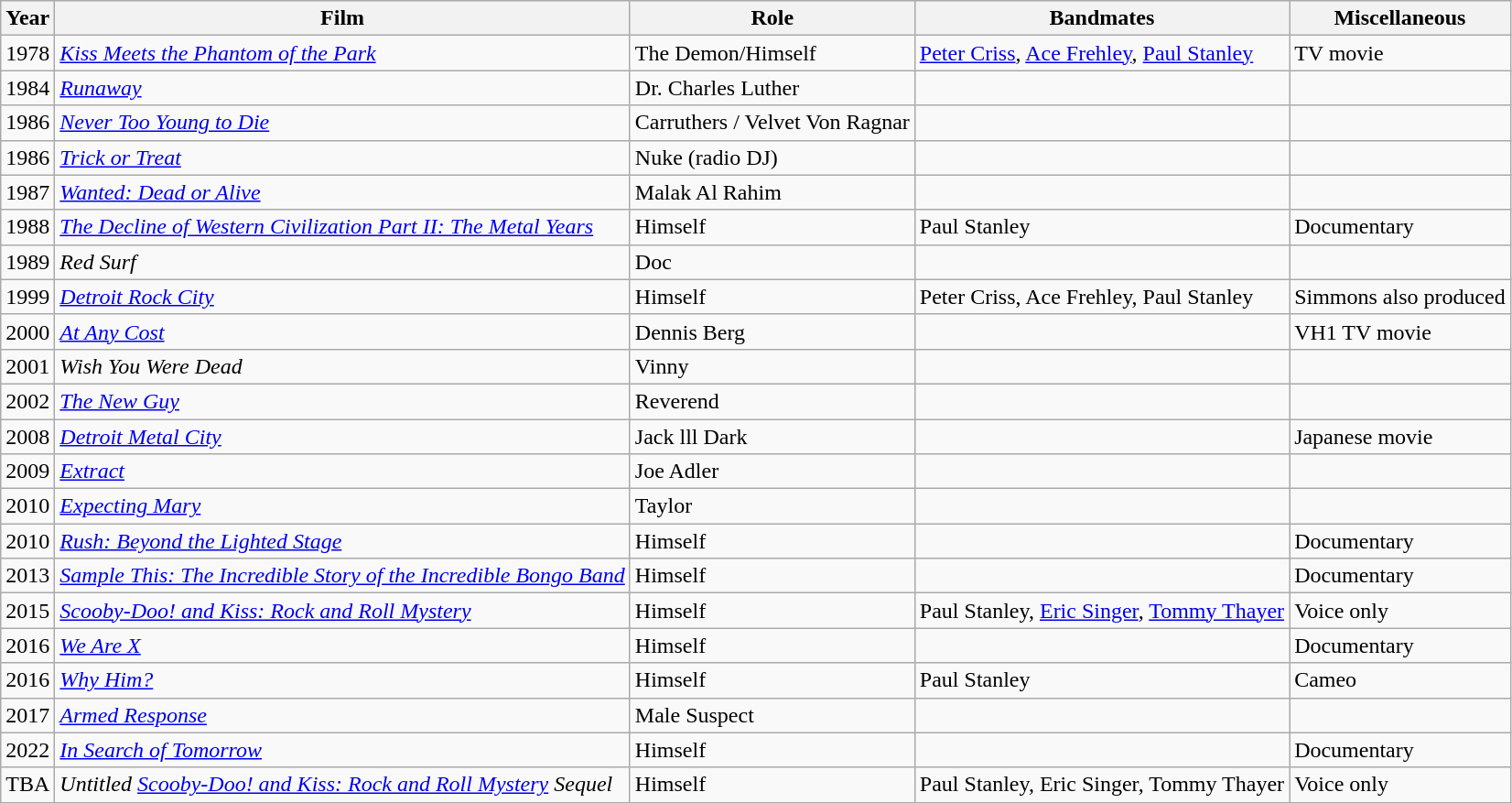<table class="wikitable">
<tr>
<th>Year</th>
<th>Film</th>
<th>Role</th>
<th>Bandmates</th>
<th>Miscellaneous</th>
</tr>
<tr>
<td>1978</td>
<td><em><a href='#'>Kiss Meets the Phantom of the Park</a></em></td>
<td>The Demon/Himself</td>
<td><a href='#'>Peter Criss</a>, <a href='#'>Ace Frehley</a>, <a href='#'>Paul Stanley</a></td>
<td>TV movie</td>
</tr>
<tr>
<td>1984</td>
<td><em><a href='#'>Runaway</a></em></td>
<td>Dr. Charles Luther</td>
<td></td>
<td></td>
</tr>
<tr>
<td>1986</td>
<td><em><a href='#'>Never Too Young to Die</a></em></td>
<td>Carruthers / Velvet Von Ragnar</td>
<td></td>
<td></td>
</tr>
<tr>
<td>1986</td>
<td><em><a href='#'>Trick or Treat</a></em></td>
<td>Nuke (radio DJ)</td>
<td></td>
<td></td>
</tr>
<tr>
<td>1987</td>
<td><em><a href='#'>Wanted: Dead or Alive</a></em></td>
<td>Malak Al Rahim</td>
<td></td>
<td></td>
</tr>
<tr>
<td>1988</td>
<td><em><a href='#'>The Decline of Western Civilization Part II: The Metal Years</a></em></td>
<td>Himself</td>
<td>Paul Stanley</td>
<td>Documentary</td>
</tr>
<tr>
<td>1989</td>
<td><em>Red Surf</em></td>
<td>Doc</td>
<td></td>
<td></td>
</tr>
<tr>
<td>1999</td>
<td><em><a href='#'>Detroit Rock City</a></em></td>
<td>Himself</td>
<td>Peter Criss, Ace Frehley, Paul Stanley</td>
<td>Simmons also produced</td>
</tr>
<tr>
<td>2000</td>
<td><em><a href='#'>At Any Cost</a></em></td>
<td>Dennis Berg</td>
<td></td>
<td>VH1 TV movie</td>
</tr>
<tr>
<td>2001</td>
<td><em>Wish You Were Dead</em></td>
<td>Vinny</td>
<td></td>
<td></td>
</tr>
<tr>
<td>2002</td>
<td><em><a href='#'>The New Guy</a></em></td>
<td>Reverend</td>
<td></td>
<td></td>
</tr>
<tr>
<td>2008</td>
<td><em><a href='#'>Detroit Metal City</a></em></td>
<td>Jack lll Dark</td>
<td></td>
<td>Japanese movie</td>
</tr>
<tr>
<td>2009</td>
<td><em><a href='#'>Extract</a></em></td>
<td>Joe Adler</td>
<td></td>
<td></td>
</tr>
<tr>
<td>2010</td>
<td><em><a href='#'>Expecting Mary</a></em></td>
<td>Taylor</td>
<td></td>
<td></td>
</tr>
<tr>
<td>2010</td>
<td><em><a href='#'>Rush: Beyond the Lighted Stage</a></em></td>
<td>Himself</td>
<td></td>
<td>Documentary</td>
</tr>
<tr>
<td>2013</td>
<td><em><a href='#'>Sample This: The Incredible Story of the Incredible Bongo Band</a></em></td>
<td>Himself</td>
<td></td>
<td>Documentary</td>
</tr>
<tr>
<td>2015</td>
<td><em><a href='#'>Scooby-Doo! and Kiss: Rock and Roll Mystery</a></em></td>
<td>Himself</td>
<td>Paul Stanley, <a href='#'>Eric Singer</a>, <a href='#'>Tommy Thayer</a></td>
<td>Voice only</td>
</tr>
<tr>
<td>2016</td>
<td><em><a href='#'>We Are X</a></em></td>
<td>Himself</td>
<td></td>
<td>Documentary</td>
</tr>
<tr>
<td>2016</td>
<td><em><a href='#'>Why Him?</a></em></td>
<td>Himself</td>
<td>Paul Stanley</td>
<td>Cameo</td>
</tr>
<tr>
<td>2017</td>
<td><em><a href='#'>Armed Response</a></em></td>
<td>Male Suspect</td>
<td></td>
<td></td>
</tr>
<tr>
<td>2022</td>
<td><em><a href='#'>In Search of Tomorrow</a></em></td>
<td>Himself</td>
<td></td>
<td>Documentary</td>
</tr>
<tr>
<td>TBA</td>
<td><em>Untitled <a href='#'>Scooby-Doo! and Kiss: Rock and Roll Mystery</a> Sequel</em></td>
<td>Himself</td>
<td>Paul Stanley, Eric Singer, Tommy Thayer</td>
<td>Voice only</td>
</tr>
</table>
